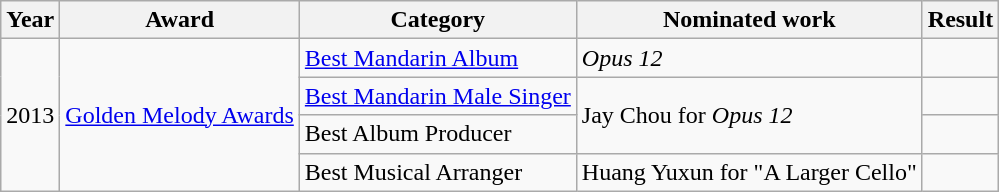<table class="wikitable">
<tr>
<th>Year</th>
<th>Award</th>
<th>Category</th>
<th>Nominated work</th>
<th>Result</th>
</tr>
<tr>
<td rowspan="4">2013</td>
<td rowspan="4"><a href='#'>Golden Melody Awards</a></td>
<td><a href='#'>Best Mandarin Album</a></td>
<td><em>Opus 12</em></td>
<td></td>
</tr>
<tr>
<td><a href='#'>Best Mandarin Male Singer</a></td>
<td rowspan="2">Jay Chou for <em>Opus 12</em></td>
<td></td>
</tr>
<tr>
<td>Best Album Producer</td>
<td></td>
</tr>
<tr>
<td>Best Musical Arranger</td>
<td>Huang Yuxun for "A Larger Cello"</td>
<td></td>
</tr>
</table>
